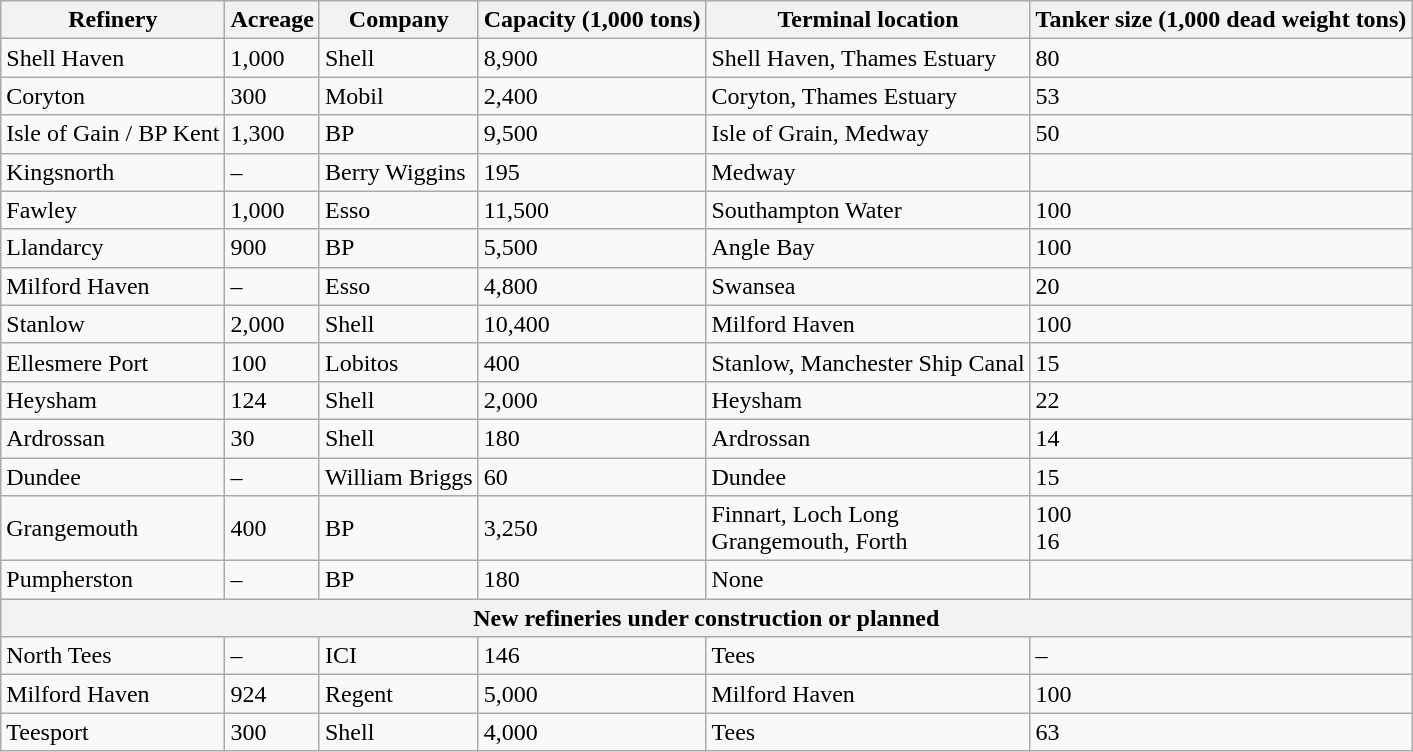<table class="wikitable">
<tr>
<th>Refinery</th>
<th>Acreage</th>
<th>Company</th>
<th>Capacity (1,000 tons)</th>
<th>Terminal location</th>
<th>Tanker size (1,000 dead  weight tons)</th>
</tr>
<tr>
<td>Shell Haven</td>
<td>1,000</td>
<td>Shell</td>
<td>8,900</td>
<td>Shell Haven, Thames Estuary</td>
<td>80</td>
</tr>
<tr>
<td>Coryton</td>
<td>300</td>
<td>Mobil</td>
<td>2,400</td>
<td>Coryton, Thames Estuary</td>
<td>53</td>
</tr>
<tr>
<td>Isle of Gain / BP Kent</td>
<td>1,300</td>
<td>BP</td>
<td>9,500</td>
<td>Isle of Grain, Medway</td>
<td>50</td>
</tr>
<tr>
<td>Kingsnorth</td>
<td>–</td>
<td>Berry Wiggins</td>
<td>195</td>
<td>Medway</td>
<td></td>
</tr>
<tr>
<td>Fawley</td>
<td>1,000</td>
<td>Esso</td>
<td>11,500</td>
<td>Southampton Water</td>
<td>100</td>
</tr>
<tr>
<td>Llandarcy</td>
<td>900</td>
<td>BP</td>
<td>5,500</td>
<td>Angle Bay</td>
<td>100</td>
</tr>
<tr>
<td>Milford Haven</td>
<td>–</td>
<td>Esso</td>
<td>4,800</td>
<td>Swansea</td>
<td>20</td>
</tr>
<tr>
<td>Stanlow</td>
<td>2,000</td>
<td>Shell</td>
<td>10,400</td>
<td>Milford Haven</td>
<td>100</td>
</tr>
<tr>
<td>Ellesmere Port</td>
<td>100</td>
<td>Lobitos</td>
<td>400</td>
<td>Stanlow, Manchester Ship Canal</td>
<td>15</td>
</tr>
<tr>
<td>Heysham</td>
<td>124</td>
<td>Shell</td>
<td>2,000</td>
<td>Heysham</td>
<td>22</td>
</tr>
<tr>
<td>Ardrossan</td>
<td>30</td>
<td>Shell</td>
<td>180</td>
<td>Ardrossan</td>
<td>14</td>
</tr>
<tr>
<td>Dundee</td>
<td>–</td>
<td>William Briggs</td>
<td>60</td>
<td>Dundee</td>
<td>15</td>
</tr>
<tr>
<td>Grangemouth</td>
<td>400</td>
<td>BP</td>
<td>3,250</td>
<td>Finnart, Loch Long<br>Grangemouth, Forth</td>
<td>100<br>16</td>
</tr>
<tr>
<td>Pumpherston</td>
<td>–</td>
<td>BP</td>
<td>180</td>
<td>None</td>
<td></td>
</tr>
<tr>
<th colspan="6">New refineries under construction or planned</th>
</tr>
<tr>
<td>North Tees</td>
<td>–</td>
<td>ICI</td>
<td>146</td>
<td>Tees</td>
<td>–</td>
</tr>
<tr>
<td>Milford Haven</td>
<td>924</td>
<td>Regent</td>
<td>5,000</td>
<td>Milford Haven</td>
<td>100</td>
</tr>
<tr>
<td>Teesport</td>
<td>300</td>
<td>Shell</td>
<td>4,000</td>
<td>Tees</td>
<td>63</td>
</tr>
</table>
